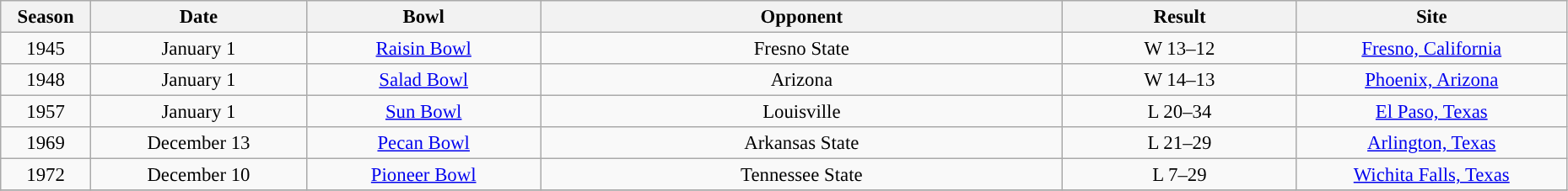<table class="wikitable" style="font-size: 95%; width:98%;">
<tr>
<th rowspan="1" style="width:5%;">Season</th>
<th rowspan="1" style="width:12%;">Date</th>
<th rowspan="1" style="width:13%;">Bowl</th>
<th rowspan="1" style="width:29%;">Opponent</th>
<th rowspan="1" style="width:13%;">Result</th>
<th rowspan="1" style="width:15%;">Site</th>
</tr>
<tr>
<td align="center" style="background:">1945</td>
<td align="center" style="background:">January 1</td>
<td align="center" style="background:"><a href='#'>Raisin Bowl</a></td>
<td align="center" style="background:">Fresno State</td>
<td align="center" style="background:">W 13–12</td>
<td align="center" style="background:"><a href='#'>Fresno, California</a></td>
</tr>
<tr>
<td align="center" style="background:">1948</td>
<td align="center" style="background:">January 1</td>
<td align="center" style="background:"><a href='#'>Salad Bowl</a></td>
<td align="center" style="background:">Arizona</td>
<td align="center" style="background:">W 14–13</td>
<td align="center" style="background:"><a href='#'>Phoenix, Arizona</a></td>
</tr>
<tr>
<td align="center" style="background:">1957</td>
<td align="center" style="background:">January 1</td>
<td align="center" style="background:"><a href='#'>Sun Bowl</a></td>
<td align="center" style="background:">Louisville</td>
<td align="center" style="background:">L 20–34</td>
<td align="center" style="background:"><a href='#'>El Paso, Texas</a></td>
</tr>
<tr>
<td align="center" style="background:">1969</td>
<td align="center" style="background:">December 13</td>
<td align="center" style="background:"><a href='#'>Pecan Bowl</a></td>
<td align="center" style="background:">Arkansas State</td>
<td align="center" style="background:">L 21–29</td>
<td align="center" style="background:"><a href='#'>Arlington, Texas</a></td>
</tr>
<tr>
<td align="center" style="background:">1972</td>
<td align="center" style="background:">December 10</td>
<td align="center" style="background:"><a href='#'>Pioneer Bowl</a></td>
<td align="center" style="background:">Tennessee State</td>
<td align="center" style="background:">L 7–29</td>
<td align="center" style="background:"><a href='#'>Wichita Falls, Texas</a></td>
</tr>
<tr>
</tr>
</table>
